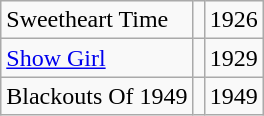<table class="wikitable">
<tr>
<td>Sweetheart Time</td>
<td></td>
<td>1926</td>
</tr>
<tr>
<td><a href='#'>Show Girl</a></td>
<td></td>
<td>1929</td>
</tr>
<tr>
<td>Blackouts Of 1949</td>
<td></td>
<td>1949</td>
</tr>
</table>
